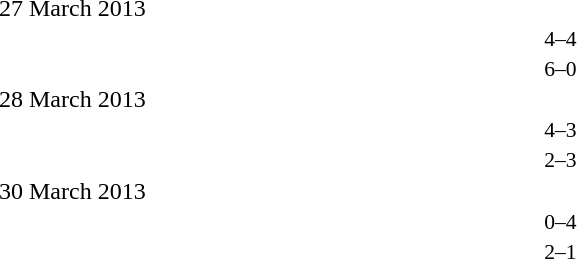<table style="width:70%;" cellspacing="1">
<tr>
<th width=35%></th>
<th width=15%></th>
<th></th>
</tr>
<tr>
<td>27 March 2013</td>
</tr>
<tr style=font-size:90%>
<td align=right><strong></strong></td>
<td align=center>4–4</td>
<td><strong></strong></td>
</tr>
<tr style=font-size:90%>
<td align=right><strong></strong></td>
<td align=center>6–0</td>
<td><strong></strong></td>
</tr>
<tr>
<td>28 March 2013</td>
</tr>
<tr style=font-size:90%>
<td align=right><strong></strong></td>
<td align=center>4–3</td>
<td><strong></strong></td>
</tr>
<tr style=font-size:90%>
<td align=right><strong></strong></td>
<td align=center>2–3</td>
<td><strong></strong></td>
</tr>
<tr>
<td>30 March 2013</td>
</tr>
<tr style=font-size:90%>
<td align=right><strong></strong></td>
<td align=center>0–4</td>
<td><strong></strong></td>
</tr>
<tr style=font-size:90%>
<td align=right><strong></strong></td>
<td align=center>2–1</td>
<td><strong></strong></td>
</tr>
</table>
